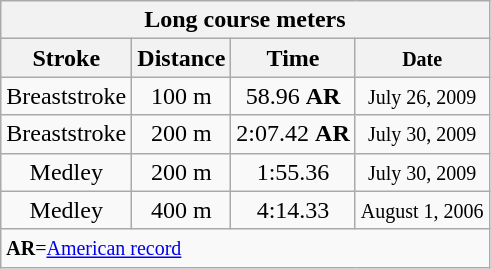<table class="wikitable">
<tr>
<th colspan="4">Long course meters</th>
</tr>
<tr align=center>
<th>Stroke</th>
<th>Distance</th>
<th>Time</th>
<th><small>Date</small></th>
</tr>
<tr align=center>
<td>Breaststroke</td>
<td>100 m</td>
<td>58.96 <strong>AR</strong></td>
<td><small>July 26, 2009</small></td>
</tr>
<tr align=center>
<td>Breaststroke</td>
<td>200 m</td>
<td>2:07.42 <strong>AR</strong></td>
<td><small>July 30, 2009</small></td>
</tr>
<tr align=center>
<td>Medley</td>
<td>200 m</td>
<td>1:55.36</td>
<td><small>July 30, 2009</small></td>
</tr>
<tr align=center>
<td>Medley</td>
<td>400 m</td>
<td>4:14.33</td>
<td><small>August 1, 2006</small></td>
</tr>
<tr align=left>
<td colspan=4><small><strong>AR</strong>=<a href='#'>American record</a></small></td>
</tr>
</table>
